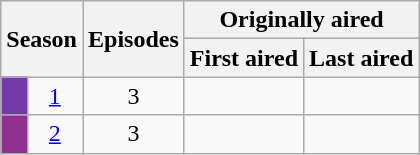<table class="wikitable plainrowheaders" style="text-align:center;">
<tr>
<th scope="col" colspan="2" rowspan="2">Season</th>
<th scope="col" rowspan="2">Episodes</th>
<th scope="col" colspan="2">Originally aired</th>
</tr>
<tr>
<th scope="col">First aired</th>
<th scope="col">Last aired</th>
</tr>
<tr>
<td scope="row" style="background:#7339ac; color:#100;"></td>
<td><a href='#'>1</a></td>
<td>3</td>
<td></td>
<td></td>
</tr>
<tr>
<td scope="row" style="background:#8F2F8F; color:#100;"></td>
<td><a href='#'>2</a></td>
<td>3</td>
<td></td>
<td></td>
</tr>
</table>
